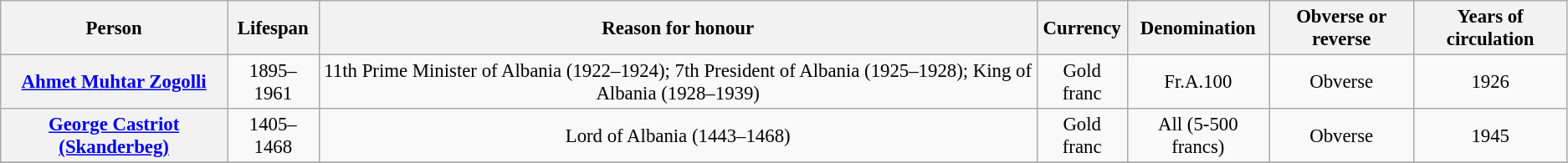<table class="wikitable" style="font-size:95%; text-align:center;">
<tr>
<th>Person</th>
<th>Lifespan</th>
<th>Reason for honour</th>
<th>Currency</th>
<th>Denomination</th>
<th>Obverse or reverse</th>
<th>Years of circulation</th>
</tr>
<tr>
<th><a href='#'>Ahmet Muhtar Zogolli</a></th>
<td>1895–1961</td>
<td>11th Prime Minister of Albania (1922–1924); 7th President of Albania (1925–1928); King of Albania (1928–1939)</td>
<td>Gold franc</td>
<td>Fr.A.100</td>
<td>Obverse</td>
<td>1926</td>
</tr>
<tr>
<th><a href='#'>George Castriot (Skanderbeg)</a></th>
<td>1405–1468</td>
<td>Lord of Albania (1443–1468)</td>
<td>Gold franc</td>
<td>All (5-500 francs)</td>
<td>Obverse</td>
<td>1945</td>
</tr>
<tr>
</tr>
</table>
